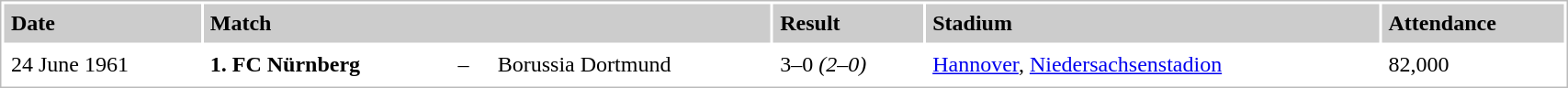<table style="border:1px solid #bbb;background:#fff;" cellpadding="5" cellspacing="2" width="90%">
<tr style="background:#ccc;font-weight:bold">
<td>Date</td>
<td colspan="3">Match</td>
<td>Result</td>
<td>Stadium</td>
<td>Attendance</td>
</tr>
<tr>
<td>24 June 1961</td>
<td><strong>1. FC Nürnberg</strong></td>
<td>–</td>
<td>Borussia Dortmund</td>
<td>3–0 <em>(2–0)</em></td>
<td><a href='#'>Hannover</a>, <a href='#'>Niedersachsenstadion</a></td>
<td>82,000</td>
</tr>
</table>
